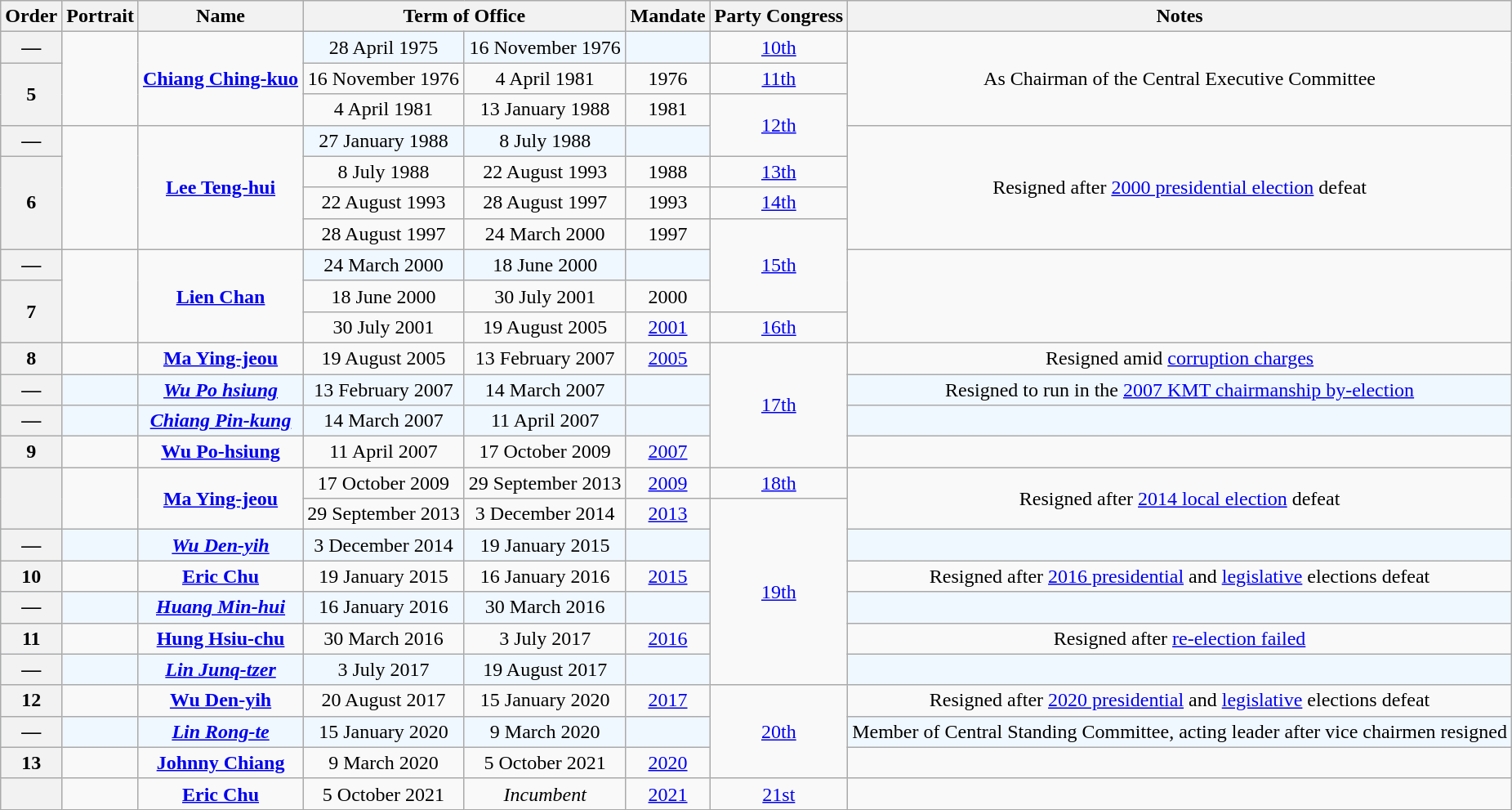<table class="wikitable" style="text-align:center;">
<tr>
<th>Order</th>
<th>Portrait</th>
<th>Name</th>
<th colspan=2>Term of Office</th>
<th>Mandate</th>
<th>Party Congress</th>
<th>Notes</th>
</tr>
<tr>
<th>—</th>
<td rowspan="3"></td>
<td rowspan="3"><strong><a href='#'>Chiang Ching-kuo</a></strong></td>
<td style="background:#f0f8ff">28 April 1975</td>
<td style="background:#f0f8ff">16 November 1976</td>
<td style="background:#f0f8ff"></td>
<td><a href='#'>10th</a></td>
<td rowspan="3">As Chairman of the Central Executive Committee</td>
</tr>
<tr>
<th rowspan="2">5</th>
<td>16 November 1976</td>
<td>4 April 1981</td>
<td>1976 </td>
<td><a href='#'>11th</a></td>
</tr>
<tr>
<td>4 April 1981</td>
<td>13 January 1988<br></td>
<td>1981 </td>
<td rowspan="2"><a href='#'>12th</a></td>
</tr>
<tr>
<th>—</th>
<td rowspan="4"></td>
<td rowspan="4"><strong><a href='#'>Lee Teng-hui</a></strong></td>
<td style="background:#f0f8ff">27 January 1988</td>
<td style="background:#f0f8ff">8 July 1988</td>
<td style="background:#f0f8ff"></td>
<td rowspan="4">Resigned after <a href='#'>2000 presidential election</a> defeat</td>
</tr>
<tr>
<th rowspan="3">6</th>
<td>8 July 1988</td>
<td>22 August 1993</td>
<td>1988 </td>
<td><a href='#'>13th</a></td>
</tr>
<tr>
<td>22 August 1993</td>
<td>28 August 1997</td>
<td>1993 </td>
<td><a href='#'>14th</a></td>
</tr>
<tr>
<td>28 August 1997</td>
<td>24 March 2000<br></td>
<td>1997 </td>
<td rowspan="3"><a href='#'>15th</a></td>
</tr>
<tr>
<th>—</th>
<td rowspan="3"></td>
<td rowspan="3"><strong><a href='#'>Lien Chan</a></strong></td>
<td style="background:#f0f8ff">24 March 2000</td>
<td style="background:#f0f8ff">18 June 2000</td>
<td style="background:#f0f8ff"></td>
<td rowspan="3"></td>
</tr>
<tr>
<th rowspan="2">7</th>
<td>18 June 2000</td>
<td>30 July 2001</td>
<td>2000</td>
</tr>
<tr>
<td>30 July 2001</td>
<td>19 August 2005</td>
<td><a href='#'>2001</a></td>
<td><a href='#'>16th</a></td>
</tr>
<tr>
<th>8</th>
<td></td>
<td><strong><a href='#'>Ma Ying-jeou</a></strong></td>
<td>19 August 2005</td>
<td>13 February 2007<br></td>
<td><a href='#'>2005</a></td>
<td rowspan="4"><a href='#'>17th</a></td>
<td>Resigned amid <a href='#'>corruption charges</a></td>
</tr>
<tr style="background:#f0f8ff">
<th>—</th>
<td></td>
<td><strong><em><a href='#'>Wu Po hsiung</a></em></strong></td>
<td>13 February 2007</td>
<td>14 March 2007<br></td>
<td></td>
<td>Resigned to run in the <a href='#'>2007 KMT chairmanship by-election</a></td>
</tr>
<tr style="background:#f0f8ff">
<th>—</th>
<td></td>
<td><strong><em><a href='#'>Chiang Pin-kung</a></em></strong></td>
<td>14 March 2007</td>
<td>11 April 2007</td>
<td></td>
<td></td>
</tr>
<tr>
<th>9</th>
<td></td>
<td><strong><a href='#'>Wu Po-hsiung</a></strong></td>
<td>11 April 2007</td>
<td>17 October 2009</td>
<td><a href='#'>2007</a></td>
<td></td>
</tr>
<tr>
<th rowspan="2"></th>
<td rowspan="2"></td>
<td rowspan="2"><strong><a href='#'>Ma Ying-jeou</a></strong></td>
<td>17 October 2009</td>
<td>29 September 2013</td>
<td><a href='#'>2009</a></td>
<td><a href='#'>18th</a></td>
<td rowspan="2">Resigned after <a href='#'>2014 local election</a> defeat</td>
</tr>
<tr>
<td>29 September 2013</td>
<td>3 December 2014</td>
<td><a href='#'>2013</a></td>
<td rowspan="6"><a href='#'>19th</a></td>
</tr>
<tr style="background:#f0f8ff">
<th>—</th>
<td></td>
<td><strong><em><a href='#'>Wu Den-yih</a></em></strong></td>
<td>3 December 2014</td>
<td>19 January 2015</td>
<td></td>
<td></td>
</tr>
<tr>
<th>10</th>
<td></td>
<td><strong><a href='#'>Eric Chu<br></a></strong></td>
<td>19 January 2015</td>
<td>16 January 2016</td>
<td><a href='#'>2015</a></td>
<td>Resigned after <a href='#'>2016 presidential</a> and <a href='#'>legislative</a> elections defeat</td>
</tr>
<tr style="background:#f0f8ff">
<th>—</th>
<td></td>
<td><strong><em><a href='#'>Huang Min-hui</a></em></strong></td>
<td>16 January 2016</td>
<td>30 March 2016</td>
<td></td>
<td></td>
</tr>
<tr>
<th>11</th>
<td></td>
<td><strong><a href='#'>Hung Hsiu-chu</a></strong></td>
<td>30 March 2016</td>
<td>3 July 2017<br></td>
<td><a href='#'>2016</a></td>
<td>Resigned after <a href='#'>re-election failed</a></td>
</tr>
<tr style="background:#f0f8ff">
<th>—</th>
<td></td>
<td><strong><em><a href='#'>Lin Junq-tzer</a></em></strong></td>
<td>3 July 2017</td>
<td>19 August 2017</td>
<td></td>
<td></td>
</tr>
<tr>
<th>12</th>
<td></td>
<td><strong><a href='#'>Wu Den-yih</a></strong></td>
<td>20 August 2017</td>
<td>15 January 2020</td>
<td><a href='#'>2017</a></td>
<td rowspan="3"><a href='#'>20th</a></td>
<td>Resigned after <a href='#'>2020 presidential</a> and <a href='#'>legislative</a> elections defeat</td>
</tr>
<tr style="background:#f0f8ff">
<th>—</th>
<td></td>
<td><strong><em><a href='#'>Lin Rong-te</a></em></strong></td>
<td>15 January 2020</td>
<td>9 March 2020</td>
<td></td>
<td>Member of Central Standing Committee, acting leader after vice chairmen resigned</td>
</tr>
<tr>
<th>13</th>
<td></td>
<td><strong><a href='#'>Johnny Chiang<br></a></strong></td>
<td>9 March 2020</td>
<td>5 October 2021</td>
<td><a href='#'>2020</a></td>
<td></td>
</tr>
<tr>
<th></th>
<td></td>
<td><strong><a href='#'>Eric Chu<br></a></strong></td>
<td>5 October 2021</td>
<td><em>Incumbent</em></td>
<td><a href='#'>2021</a></td>
<td><a href='#'>21st</a></td>
<td></td>
</tr>
</table>
